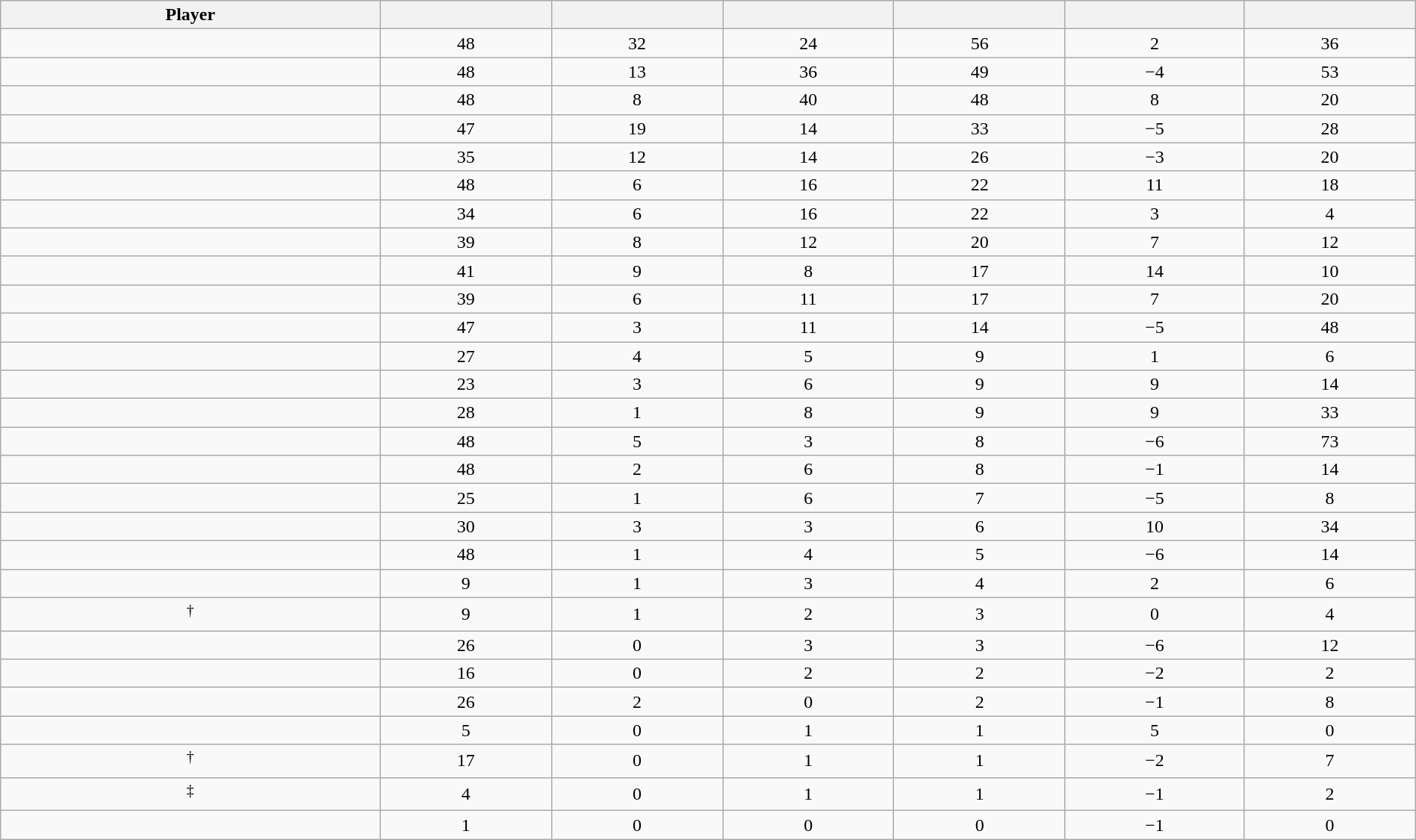<table class="wikitable sortable" style="width:100%; text-align:center;">
<tr align=center>
<th>Player</th>
<th></th>
<th></th>
<th></th>
<th></th>
<th data-sort-type="number"></th>
<th></th>
</tr>
<tr>
<td></td>
<td>48</td>
<td>32</td>
<td>24</td>
<td>56</td>
<td>2</td>
<td>36</td>
</tr>
<tr>
<td></td>
<td>48</td>
<td>13</td>
<td>36</td>
<td>49</td>
<td>−4</td>
<td>53</td>
</tr>
<tr>
<td></td>
<td>48</td>
<td>8</td>
<td>40</td>
<td>48</td>
<td>8</td>
<td>20</td>
</tr>
<tr>
<td></td>
<td>47</td>
<td>19</td>
<td>14</td>
<td>33</td>
<td>−5</td>
<td>28</td>
</tr>
<tr>
<td></td>
<td>35</td>
<td>12</td>
<td>14</td>
<td>26</td>
<td>−3</td>
<td>20</td>
</tr>
<tr>
<td></td>
<td>48</td>
<td>6</td>
<td>16</td>
<td>22</td>
<td>11</td>
<td>18</td>
</tr>
<tr>
<td></td>
<td>34</td>
<td>6</td>
<td>16</td>
<td>22</td>
<td>3</td>
<td>4</td>
</tr>
<tr>
<td></td>
<td>39</td>
<td>8</td>
<td>12</td>
<td>20</td>
<td>7</td>
<td>12</td>
</tr>
<tr>
<td></td>
<td>41</td>
<td>9</td>
<td>8</td>
<td>17</td>
<td>14</td>
<td>10</td>
</tr>
<tr>
<td></td>
<td>39</td>
<td>6</td>
<td>11</td>
<td>17</td>
<td>7</td>
<td>20</td>
</tr>
<tr>
<td></td>
<td>47</td>
<td>3</td>
<td>11</td>
<td>14</td>
<td>−5</td>
<td>48</td>
</tr>
<tr>
<td></td>
<td>27</td>
<td>4</td>
<td>5</td>
<td>9</td>
<td>1</td>
<td>6</td>
</tr>
<tr>
<td></td>
<td>23</td>
<td>3</td>
<td>6</td>
<td>9</td>
<td>9</td>
<td>14</td>
</tr>
<tr>
<td></td>
<td>28</td>
<td>1</td>
<td>8</td>
<td>9</td>
<td>9</td>
<td>33</td>
</tr>
<tr>
<td></td>
<td>48</td>
<td>5</td>
<td>3</td>
<td>8</td>
<td>−6</td>
<td>73</td>
</tr>
<tr>
<td></td>
<td>48</td>
<td>2</td>
<td>6</td>
<td>8</td>
<td>−1</td>
<td>14</td>
</tr>
<tr>
<td></td>
<td>25</td>
<td>1</td>
<td>6</td>
<td>7</td>
<td>−5</td>
<td>8</td>
</tr>
<tr>
<td></td>
<td>30</td>
<td>3</td>
<td>3</td>
<td>6</td>
<td>10</td>
<td>34</td>
</tr>
<tr>
<td></td>
<td>48</td>
<td>1</td>
<td>4</td>
<td>5</td>
<td>−6</td>
<td>14</td>
</tr>
<tr>
<td></td>
<td>9</td>
<td>1</td>
<td>3</td>
<td>4</td>
<td>2</td>
<td>6</td>
</tr>
<tr>
<td><sup>†</sup></td>
<td>9</td>
<td>1</td>
<td>2</td>
<td>3</td>
<td>0</td>
<td>4</td>
</tr>
<tr>
<td></td>
<td>26</td>
<td>0</td>
<td>3</td>
<td>3</td>
<td>−6</td>
<td>12</td>
</tr>
<tr>
<td></td>
<td>16</td>
<td>0</td>
<td>2</td>
<td>2</td>
<td>−2</td>
<td>2</td>
</tr>
<tr>
<td></td>
<td>26</td>
<td>2</td>
<td>0</td>
<td>2</td>
<td>−1</td>
<td>8</td>
</tr>
<tr>
<td></td>
<td>5</td>
<td>0</td>
<td>1</td>
<td>1</td>
<td>5</td>
<td>0</td>
</tr>
<tr>
<td><sup>†</sup></td>
<td>17</td>
<td>0</td>
<td>1</td>
<td>1</td>
<td>−2</td>
<td>7</td>
</tr>
<tr>
<td><sup>‡</sup></td>
<td>4</td>
<td>0</td>
<td>1</td>
<td>1</td>
<td>−1</td>
<td>2</td>
</tr>
<tr>
<td></td>
<td>1</td>
<td>0</td>
<td>0</td>
<td>0</td>
<td>−1</td>
<td>0</td>
</tr>
</table>
